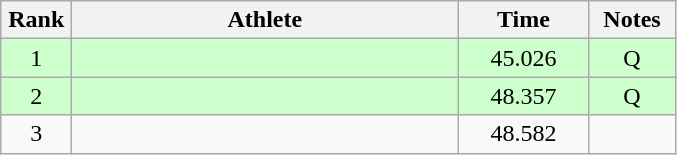<table class=wikitable style="text-align:center">
<tr>
<th width=40>Rank</th>
<th width=250>Athlete</th>
<th width=80>Time</th>
<th width=50>Notes</th>
</tr>
<tr bgcolor="ccffcc">
<td>1</td>
<td align=left></td>
<td>45.026</td>
<td>Q</td>
</tr>
<tr bgcolor="ccffcc">
<td>2</td>
<td align=left></td>
<td>48.357</td>
<td>Q</td>
</tr>
<tr>
<td>3</td>
<td align=left></td>
<td>48.582</td>
<td></td>
</tr>
</table>
